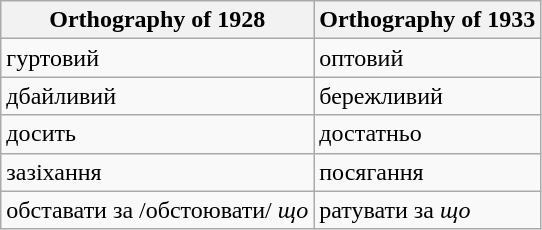<table class="wikitable">
<tr>
<th>Orthography of 1928</th>
<th>Orthography of 1933</th>
</tr>
<tr>
<td>гуртовий</td>
<td>оптовий</td>
</tr>
<tr>
<td>дбайливий</td>
<td>бережливий</td>
</tr>
<tr>
<td>досить</td>
<td>достатньо</td>
</tr>
<tr>
<td>зазіхання</td>
<td>посягання</td>
</tr>
<tr>
<td>обставати за /обстоювати/ <em>що</em></td>
<td>ратувати за <em>що</em></td>
</tr>
</table>
